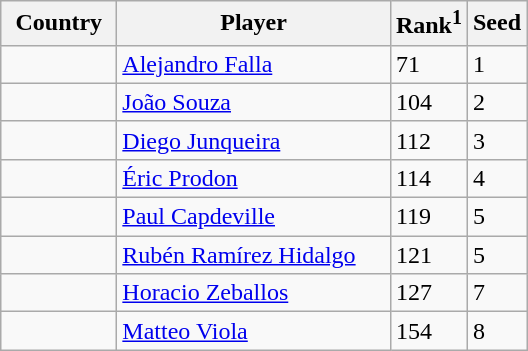<table class="sortable wikitable">
<tr>
<th width="70">Country</th>
<th width="175">Player</th>
<th>Rank<sup>1</sup></th>
<th>Seed</th>
</tr>
<tr>
<td></td>
<td><a href='#'>Alejandro Falla</a></td>
<td>71</td>
<td>1</td>
</tr>
<tr>
<td></td>
<td><a href='#'>João Souza</a></td>
<td>104</td>
<td>2</td>
</tr>
<tr>
<td></td>
<td><a href='#'>Diego Junqueira</a></td>
<td>112</td>
<td>3</td>
</tr>
<tr>
<td></td>
<td><a href='#'>Éric Prodon</a></td>
<td>114</td>
<td>4</td>
</tr>
<tr>
<td></td>
<td><a href='#'>Paul Capdeville</a></td>
<td>119</td>
<td>5</td>
</tr>
<tr>
<td></td>
<td><a href='#'>Rubén Ramírez Hidalgo</a></td>
<td>121</td>
<td>5</td>
</tr>
<tr>
<td></td>
<td><a href='#'>Horacio Zeballos</a></td>
<td>127</td>
<td>7</td>
</tr>
<tr>
<td></td>
<td><a href='#'>Matteo Viola</a></td>
<td>154</td>
<td>8</td>
</tr>
</table>
